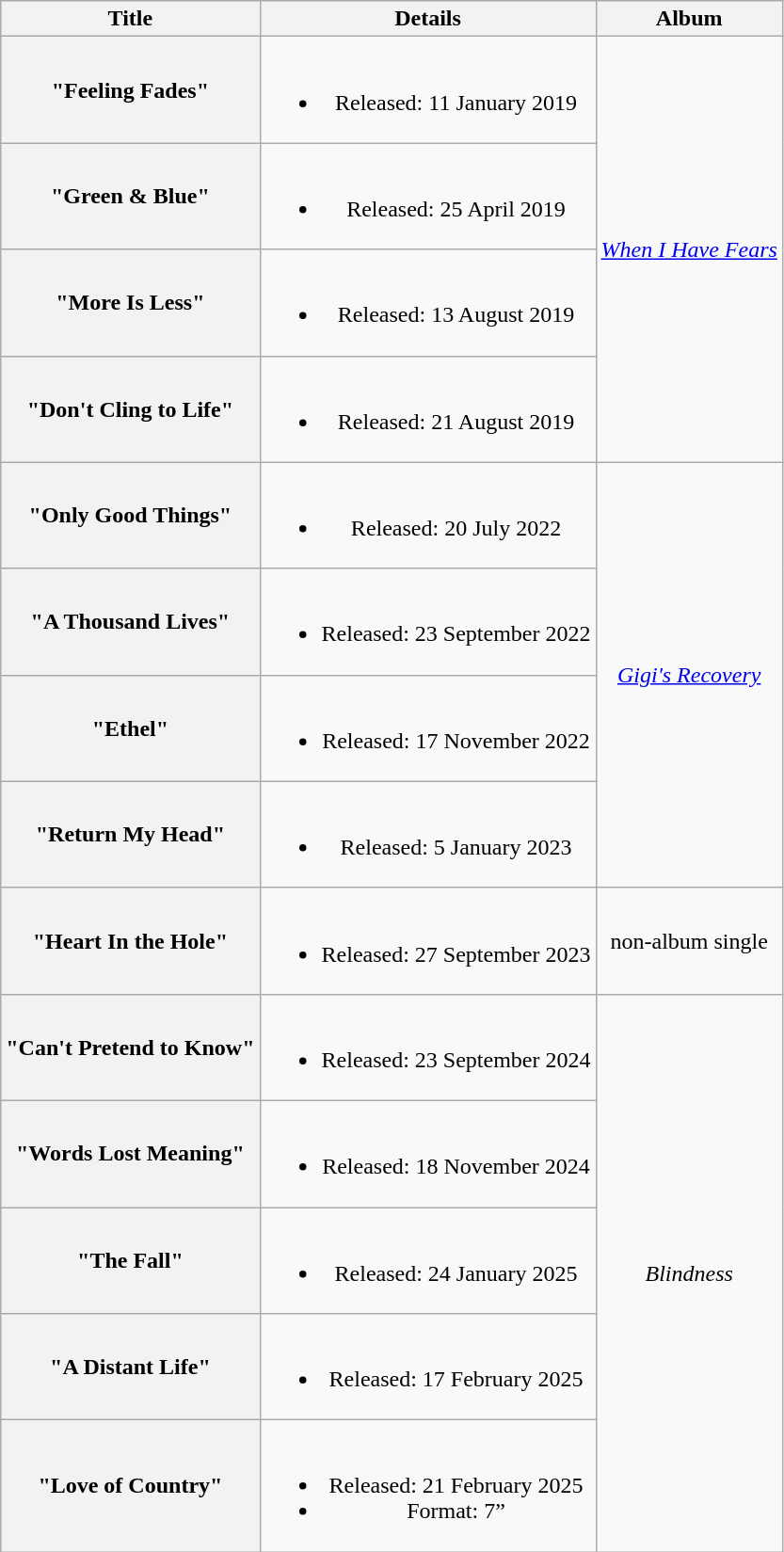<table class="wikitable plainrowheaders" style="text-align:center;">
<tr>
<th>Title</th>
<th>Details</th>
<th>Album</th>
</tr>
<tr>
<th scope="row">"Feeling Fades"</th>
<td><br><ul><li>Released: 11 January 2019</li></ul></td>
<td rowspan="4"><a href='#'><em>When I Have Fears</em></a></td>
</tr>
<tr>
<th scope="row">"Green & Blue"</th>
<td><br><ul><li>Released: 25 April 2019</li></ul></td>
</tr>
<tr>
<th scope="row">"More Is Less"</th>
<td><br><ul><li>Released: 13 August 2019</li></ul></td>
</tr>
<tr>
<th scope="row">"Don't Cling to Life"</th>
<td><br><ul><li>Released: 21 August 2019</li></ul></td>
</tr>
<tr>
<th scope="row">"Only Good Things"</th>
<td><br><ul><li>Released: 20 July 2022</li></ul></td>
<td rowspan="4"><em><a href='#'>Gigi's Recovery</a></em></td>
</tr>
<tr>
<th scope="row">"A Thousand Lives"</th>
<td><br><ul><li>Released: 23 September 2022</li></ul></td>
</tr>
<tr>
<th scope="row">"Ethel"</th>
<td><br><ul><li>Released: 17 November 2022</li></ul></td>
</tr>
<tr>
<th scope="row">"Return My Head"</th>
<td><br><ul><li>Released: 5 January 2023</li></ul></td>
</tr>
<tr>
<th scope="row">"Heart In the Hole"</th>
<td><br><ul><li>Released: 27 September 2023</li></ul></td>
<td>non-album single</td>
</tr>
<tr>
<th scope="row">"Can't Pretend to Know"</th>
<td><br><ul><li>Released: 23 September 2024</li></ul></td>
<td rowspan="5"><em>Blindness</em></td>
</tr>
<tr>
<th scope="row">"Words Lost Meaning"</th>
<td><br><ul><li>Released: 18 November 2024</li></ul></td>
</tr>
<tr>
<th scope="row">"The Fall"</th>
<td><br><ul><li>Released: 24 January 2025</li></ul></td>
</tr>
<tr>
<th scope="row">"A Distant Life"</th>
<td><br><ul><li>Released: 17 February 2025</li></ul></td>
</tr>
<tr>
<th scope="row">"Love of Country"</th>
<td><br><ul><li>Released: 21 February 2025</li><li>Format: 7”</li></ul></td>
</tr>
</table>
